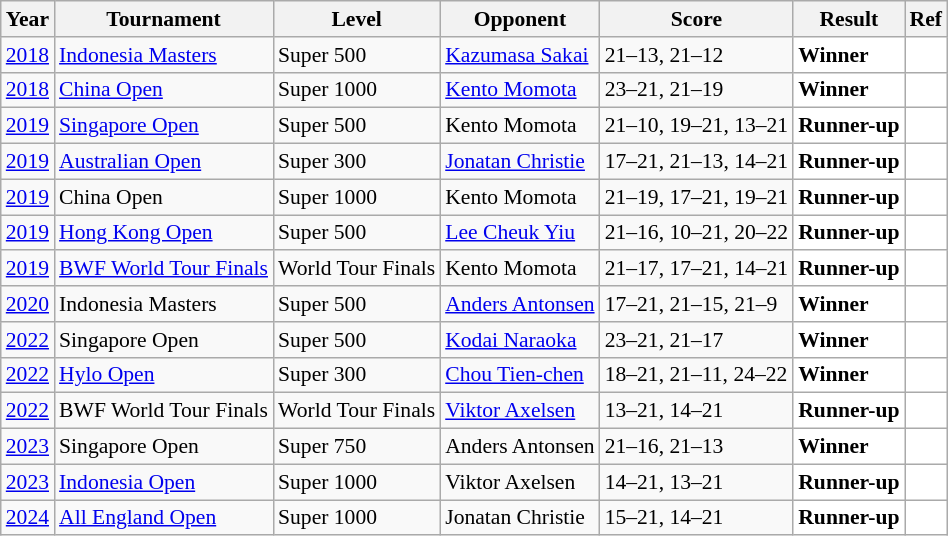<table class="sortable wikitable" style="font-size: 90%">
<tr>
<th>Year</th>
<th>Tournament</th>
<th>Level</th>
<th>Opponent</th>
<th>Score</th>
<th>Result</th>
<th>Ref</th>
</tr>
<tr>
<td align="center"><a href='#'>2018</a></td>
<td align="left"><a href='#'>Indonesia Masters</a></td>
<td align="left">Super 500</td>
<td align="left"> <a href='#'>Kazumasa Sakai</a></td>
<td align="left">21–13, 21–12</td>
<td style="text-align:left; background:white"> <strong>Winner</strong></td>
<td style="text-align:center; background:white"></td>
</tr>
<tr>
<td align="center"><a href='#'>2018</a></td>
<td align="left"><a href='#'>China Open</a></td>
<td align="left">Super 1000</td>
<td align="left"> <a href='#'>Kento Momota</a></td>
<td align="left">23–21, 21–19</td>
<td style="text-align:left; background:white"> <strong>Winner</strong></td>
<td style="text-align:center; background:white"></td>
</tr>
<tr>
<td align="center"><a href='#'>2019</a></td>
<td align="left"><a href='#'>Singapore Open</a></td>
<td align="left">Super 500</td>
<td align="left"> Kento Momota</td>
<td align="left">21–10, 19–21, 13–21</td>
<td style="text-align:left; background:white"> <strong>Runner-up</strong></td>
<td style="text-align:center; background:white"></td>
</tr>
<tr>
<td align="center"><a href='#'>2019</a></td>
<td align="left"><a href='#'>Australian Open</a></td>
<td align="left">Super 300</td>
<td align="left"> <a href='#'>Jonatan Christie</a></td>
<td align="left">17–21, 21–13, 14–21</td>
<td style="text-align:left; background:white"> <strong>Runner-up</strong></td>
<td style="text-align:center; background:white"></td>
</tr>
<tr>
<td align="center"><a href='#'>2019</a></td>
<td align="left">China Open</td>
<td align="left">Super 1000</td>
<td align="left"> Kento Momota</td>
<td align="left">21–19, 17–21, 19–21</td>
<td style="text-align:left; background:white"> <strong>Runner-up</strong></td>
<td style="text-align:center; background:white"></td>
</tr>
<tr>
<td align="center"><a href='#'>2019</a></td>
<td align="left"><a href='#'>Hong Kong Open</a></td>
<td align="left">Super 500</td>
<td align="left"> <a href='#'>Lee Cheuk Yiu</a></td>
<td align="left">21–16, 10–21, 20–22</td>
<td style="text-align:left; background:white"> <strong>Runner-up</strong></td>
<td style="text-align:center; background:white"></td>
</tr>
<tr>
<td align="center"><a href='#'>2019</a></td>
<td align="left"><a href='#'>BWF World Tour Finals</a></td>
<td align="left">World Tour Finals</td>
<td align="left"> Kento Momota</td>
<td align="left">21–17, 17–21, 14–21</td>
<td style="text-align:left; background:white"> <strong>Runner-up</strong></td>
<td style="text-align:center; background:white"></td>
</tr>
<tr>
<td align="center"><a href='#'>2020</a></td>
<td align="left">Indonesia Masters</td>
<td align="left">Super 500</td>
<td align="left"> <a href='#'>Anders Antonsen</a></td>
<td align="left">17–21, 21–15, 21–9</td>
<td style="text-align:left; background:white"> <strong>Winner</strong></td>
<td style="text-align:center; background:white"></td>
</tr>
<tr>
<td align="center"><a href='#'>2022</a></td>
<td align="left">Singapore Open</td>
<td align="left">Super 500</td>
<td align="left"> <a href='#'>Kodai Naraoka</a></td>
<td align="left">23–21, 21–17</td>
<td style="text-align:left; background:white"> <strong>Winner</strong></td>
<td style="text-align:center; background:white"></td>
</tr>
<tr>
<td align="center"><a href='#'>2022</a></td>
<td align="left"><a href='#'>Hylo Open</a></td>
<td align="left">Super 300</td>
<td align="left"> <a href='#'>Chou Tien-chen</a></td>
<td align="left">18–21, 21–11, 24–22</td>
<td style="text-align:left; background:white"> <strong>Winner</strong></td>
<td style="text-align:center; background:white"></td>
</tr>
<tr>
<td align="center"><a href='#'>2022</a></td>
<td align="left">BWF World Tour Finals</td>
<td align="left">World Tour Finals</td>
<td align="left"> <a href='#'>Viktor Axelsen</a></td>
<td align="left">13–21, 14–21</td>
<td style="text-align:left; background:white"> <strong>Runner-up</strong></td>
<td style="text-align:center; background:white"></td>
</tr>
<tr>
<td align="center"><a href='#'>2023</a></td>
<td align="left">Singapore Open</td>
<td align="left">Super 750</td>
<td align="left"> Anders Antonsen</td>
<td align="left">21–16, 21–13</td>
<td style="text-align:left; background:white"> <strong>Winner</strong></td>
<td style="text-align:center; background:white"></td>
</tr>
<tr>
<td align="center"><a href='#'>2023</a></td>
<td align="left"><a href='#'>Indonesia Open</a></td>
<td align="left">Super 1000</td>
<td align="left"> Viktor Axelsen</td>
<td align="left">14–21, 13–21</td>
<td style="text-align:left; background:white"> <strong>Runner-up</strong></td>
<td style="text-align:center; background:white"></td>
</tr>
<tr>
<td align="center"><a href='#'>2024</a></td>
<td align="left"><a href='#'>All England Open</a></td>
<td align="left">Super 1000</td>
<td align="left"> Jonatan Christie</td>
<td align="left">15–21, 14–21</td>
<td style="text-align:left; background:white"> <strong>Runner-up</strong></td>
<td style="text-align:center; background:white"></td>
</tr>
</table>
